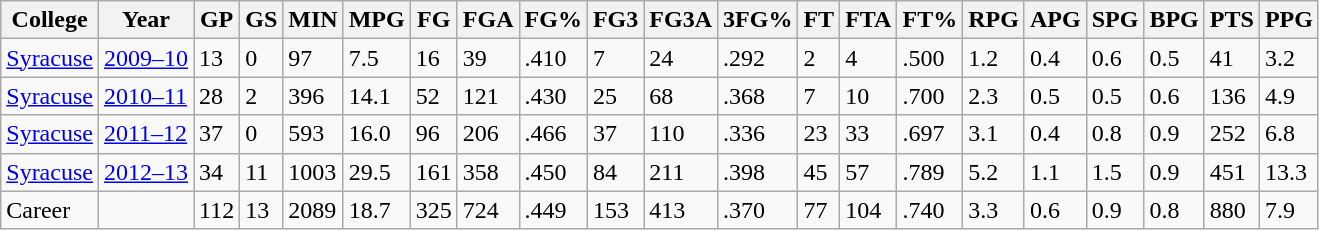<table class="wikitable">
<tr>
<th>College</th>
<th>Year</th>
<th>GP</th>
<th>GS</th>
<th>MIN</th>
<th>MPG</th>
<th>FG</th>
<th>FGA</th>
<th>FG%</th>
<th>FG3</th>
<th>FG3A</th>
<th>3FG%</th>
<th>FT</th>
<th>FTA</th>
<th>FT%</th>
<th>RPG</th>
<th>APG</th>
<th>SPG</th>
<th>BPG</th>
<th>PTS</th>
<th>PPG</th>
</tr>
<tr>
<td><a href='#'>Syracuse</a></td>
<td><a href='#'>2009–10</a></td>
<td>13</td>
<td>0</td>
<td>97</td>
<td>7.5</td>
<td>16</td>
<td>39</td>
<td>.410</td>
<td>7</td>
<td>24</td>
<td>.292</td>
<td>2</td>
<td>4</td>
<td>.500</td>
<td>1.2</td>
<td>0.4</td>
<td>0.6</td>
<td>0.5</td>
<td>41</td>
<td>3.2</td>
</tr>
<tr>
<td><a href='#'>Syracuse</a></td>
<td><a href='#'>2010–11</a></td>
<td>28</td>
<td>2</td>
<td>396</td>
<td>14.1</td>
<td>52</td>
<td>121</td>
<td>.430</td>
<td>25</td>
<td>68</td>
<td>.368</td>
<td>7</td>
<td>10</td>
<td>.700</td>
<td>2.3</td>
<td>0.5</td>
<td>0.5</td>
<td>0.6</td>
<td>136</td>
<td>4.9</td>
</tr>
<tr>
<td><a href='#'>Syracuse</a></td>
<td><a href='#'>2011–12</a></td>
<td>37</td>
<td>0</td>
<td>593</td>
<td>16.0</td>
<td>96</td>
<td>206</td>
<td>.466</td>
<td>37</td>
<td>110</td>
<td>.336</td>
<td>23</td>
<td>33</td>
<td>.697</td>
<td>3.1</td>
<td>0.4</td>
<td>0.8</td>
<td>0.9</td>
<td>252</td>
<td>6.8</td>
</tr>
<tr>
<td><a href='#'>Syracuse</a></td>
<td><a href='#'>2012–13</a></td>
<td>34</td>
<td>11</td>
<td>1003</td>
<td>29.5</td>
<td>161</td>
<td>358</td>
<td>.450</td>
<td>84</td>
<td>211</td>
<td>.398</td>
<td>45</td>
<td>57</td>
<td>.789</td>
<td>5.2</td>
<td>1.1</td>
<td>1.5</td>
<td>0.9</td>
<td>451</td>
<td>13.3</td>
</tr>
<tr>
<td align="left">Career</td>
<td style="text-align:left;"></td>
<td>112</td>
<td>13</td>
<td>2089</td>
<td>18.7</td>
<td>325</td>
<td>724</td>
<td>.449</td>
<td>153</td>
<td>413</td>
<td>.370</td>
<td>77</td>
<td>104</td>
<td>.740</td>
<td>3.3</td>
<td>0.6</td>
<td>0.9</td>
<td>0.8</td>
<td>880</td>
<td>7.9</td>
</tr>
</table>
